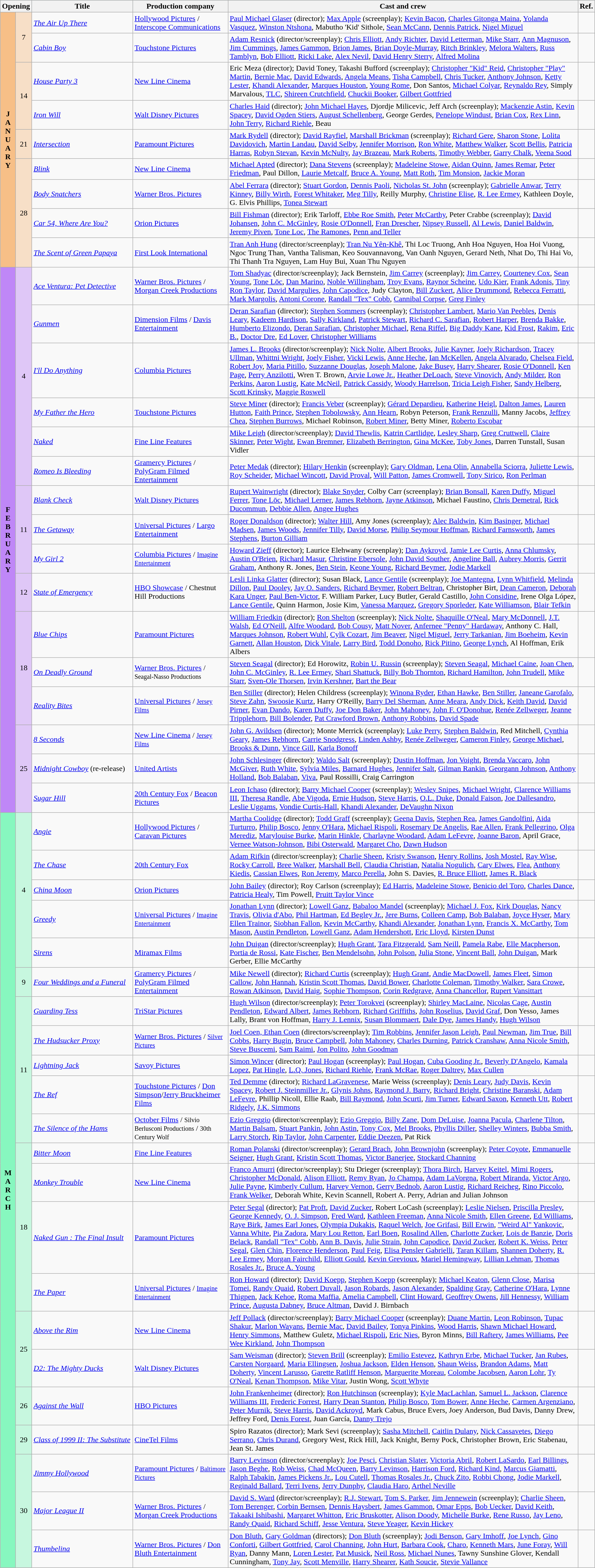<table class="wikitable sortable">
<tr style="background:#b0e0e6; text-align:center">
<th colspan="2">Opening</th>
<th style="width:17%">Title</th>
<th style="width:16%">Production company</th>
<th>Cast and crew</th>
<th class="unsortable">Ref.</th>
</tr>
<tr>
<th rowspan="9" style="text-align:center; background:#f7bf87"><strong>J<br>A<br>N<br>U<br>A<br>R<br>Y</strong></th>
<td rowspan="2" style="text-align:center; background:#f7dfc7">7</td>
<td><em><a href='#'>The Air Up There</a></em></td>
<td><a href='#'>Hollywood Pictures</a> / <a href='#'>Interscope Communications</a></td>
<td><a href='#'>Paul Michael Glaser</a> (director); <a href='#'>Max Apple</a> (screenplay); <a href='#'>Kevin Bacon</a>, <a href='#'>Charles Gitonga Maina</a>, <a href='#'>Yolanda Vasquez</a>, <a href='#'>Winston Ntshona</a>, Mabutho 'Kid' Sithole, <a href='#'>Sean McCann</a>, <a href='#'>Dennis Patrick</a>, <a href='#'>Nigel Miguel</a></td>
<td></td>
</tr>
<tr>
<td><em><a href='#'>Cabin Boy</a></em></td>
<td><a href='#'>Touchstone Pictures</a></td>
<td><a href='#'>Adam Resnick</a> (director/screenplay); <a href='#'>Chris Elliott</a>, <a href='#'>Andy Richter</a>, <a href='#'>David Letterman</a>, <a href='#'>Mike Starr</a>, <a href='#'>Ann Magnuson</a>, <a href='#'>Jim Cummings</a>, <a href='#'>James Gammon</a>, <a href='#'>Brion James</a>, <a href='#'>Brian Doyle-Murray</a>, <a href='#'>Ritch Brinkley</a>, <a href='#'>Melora Walters</a>, <a href='#'>Russ Tamblyn</a>, <a href='#'>Bob Elliott</a>, <a href='#'>Ricki Lake</a>, <a href='#'>Alex Nevil</a>, <a href='#'>David Henry Sterry</a>, <a href='#'>Alfred Molina</a></td>
<td></td>
</tr>
<tr>
<td rowspan="2" style="text-align:center; background:#f7dfc7">14</td>
<td><em><a href='#'>House Party 3</a></em></td>
<td><a href='#'>New Line Cinema</a></td>
<td>Eric Meza (director); David Toney, Takashi Bufford (screenplay); <a href='#'>Christopher "Kid" Reid</a>, <a href='#'>Christopher "Play" Martin</a>, <a href='#'>Bernie Mac</a>, <a href='#'>David Edwards</a>, <a href='#'>Angela Means</a>, <a href='#'>Tisha Campbell</a>, <a href='#'>Chris Tucker</a>, <a href='#'>Anthony Johnson</a>, <a href='#'>Ketty Lester</a>, <a href='#'>Khandi Alexander</a>, <a href='#'>Marques Houston</a>, <a href='#'>Young Rome</a>, Don Santos, <a href='#'>Michael Colyar</a>, <a href='#'>Reynaldo Rey</a>, Simply Marvalous, <a href='#'>TLC</a>, <a href='#'>Shireen Crutchfield</a>, <a href='#'>Chuckii Booker</a>, <a href='#'>Gilbert Gottfried</a></td>
<td></td>
</tr>
<tr>
<td><em><a href='#'>Iron Will</a></em></td>
<td><a href='#'>Walt Disney Pictures</a></td>
<td><a href='#'>Charles Haid</a> (director); <a href='#'>John Michael Hayes</a>, Djordje Milicevic, Jeff Arch (screenplay); <a href='#'>Mackenzie Astin</a>, <a href='#'>Kevin Spacey</a>, <a href='#'>David Ogden Stiers</a>, <a href='#'>August Schellenberg</a>, George Gerdes, <a href='#'>Penelope Windust</a>, <a href='#'>Brian Cox</a>, <a href='#'>Rex Linn</a>, <a href='#'>John Terry</a>, <a href='#'>Richard Riehle</a>, Beau</td>
<td></td>
</tr>
<tr>
<td style="text-align:center; background:#f7dfc7">21</td>
<td><em><a href='#'>Intersection</a></em></td>
<td><a href='#'>Paramount Pictures</a></td>
<td><a href='#'>Mark Rydell</a> (director); <a href='#'>David Rayfiel</a>, <a href='#'>Marshall Brickman</a> (screenplay); <a href='#'>Richard Gere</a>, <a href='#'>Sharon Stone</a>, <a href='#'>Lolita Davidovich</a>, <a href='#'>Martin Landau</a>, <a href='#'>David Selby</a>, <a href='#'>Jennifer Morrison</a>, <a href='#'>Ron White</a>, <a href='#'>Matthew Walker</a>, <a href='#'>Scott Bellis</a>, <a href='#'>Patricia Harras</a>, <a href='#'>Robyn Stevan</a>, <a href='#'>Kevin McNulty</a>, <a href='#'>Jay Brazeau</a>, <a href='#'>Mark Roberts</a>, <a href='#'>Timothy Webber</a>, <a href='#'>Garry Chalk</a>, <a href='#'>Veena Sood</a></td>
<td></td>
</tr>
<tr>
<td rowspan="4" style="text-align:center; background:#f7dfc7">28</td>
<td><em><a href='#'>Blink</a></em></td>
<td><a href='#'>New Line Cinema</a></td>
<td><a href='#'>Michael Apted</a> (director); <a href='#'>Dana Stevens</a> (screenplay); <a href='#'>Madeleine Stowe</a>, <a href='#'>Aidan Quinn</a>, <a href='#'>James Remar</a>, <a href='#'>Peter Friedman</a>, Paul Dillon, <a href='#'>Laurie Metcalf</a>, <a href='#'>Bruce A. Young</a>, <a href='#'>Matt Roth</a>, <a href='#'>Tim Monsion</a>, <a href='#'>Jackie Moran</a></td>
<td></td>
</tr>
<tr>
<td><em><a href='#'>Body Snatchers</a></em></td>
<td><a href='#'>Warner Bros. Pictures</a></td>
<td><a href='#'>Abel Ferrara</a> (director); <a href='#'>Stuart Gordon</a>, <a href='#'>Dennis Paoli</a>, <a href='#'>Nicholas St. John</a> (screenplay); <a href='#'>Gabrielle Anwar</a>, <a href='#'>Terry Kinney</a>, <a href='#'>Billy Wirth</a>, <a href='#'>Forest Whitaker</a>, <a href='#'>Meg Tilly</a>, Reilly Murphy, <a href='#'>Christine Elise</a>, <a href='#'>R. Lee Ermey</a>, Kathleen Doyle, G. Elvis Phillips, <a href='#'>Tonea Stewart</a></td>
<td></td>
</tr>
<tr>
<td><em><a href='#'>Car 54, Where Are You?</a></em></td>
<td><a href='#'>Orion Pictures</a></td>
<td><a href='#'>Bill Fishman</a> (director); Erik Tarloff, <a href='#'>Ebbe Roe Smith</a>, <a href='#'>Peter McCarthy</a>, Peter Crabbe (screenplay); <a href='#'>David Johansen</a>, <a href='#'>John C. McGinley</a>, <a href='#'>Rosie O'Donnell</a>, <a href='#'>Fran Drescher</a>, <a href='#'>Nipsey Russell</a>, <a href='#'>Al Lewis</a>, <a href='#'>Daniel Baldwin</a>, <a href='#'>Jeremy Piven</a>, <a href='#'>Tone Loc</a>, <a href='#'>The Ramones</a>, <a href='#'>Penn and Teller</a></td>
<td></td>
</tr>
<tr>
<td><em><a href='#'>The Scent of Green Papaya</a></em></td>
<td><a href='#'>First Look International</a></td>
<td><a href='#'>Tran Anh Hung</a> (director/screenplay); <a href='#'>Tran Nu Yên-Khê</a>, Thi Loc Truong, Anh Hoa Nguyen, Hoa Hoi Vuong, Ngoc Trung Than, Vantha Talisman, Keo Souvannavong, Van Oanh Nguyen, Gerard Neth, Nhat Do, Thi Hai Vo, Thi Thanh Tra Nguyen, Lam Huy Bui, Xuan Thu Nguyen</td>
<td></td>
</tr>
<tr>
<th rowspan="16" style="text-align:center; background:#bf87f7"><strong>F<br>E<br>B<br>R<br>U<br>A<br>R<br>Y</strong></th>
<td rowspan="6" style="text-align:center; background:#dfc7f7">4</td>
<td><em><a href='#'>Ace Ventura: Pet Detective</a></em></td>
<td><a href='#'>Warner Bros. Pictures</a> / <a href='#'>Morgan Creek Productions</a></td>
<td><a href='#'>Tom Shadyac</a> (director/screenplay); Jack Bernstein, <a href='#'>Jim Carrey</a> (screenplay); <a href='#'>Jim Carrey</a>, <a href='#'>Courteney Cox</a>, <a href='#'>Sean Young</a>, <a href='#'>Tone Lōc</a>, <a href='#'>Dan Marino</a>, <a href='#'>Noble Willingham</a>, <a href='#'>Troy Evans</a>, <a href='#'>Raynor Scheine</a>, <a href='#'>Udo Kier</a>, <a href='#'>Frank Adonis</a>, <a href='#'>Tiny Ron Taylor</a>, <a href='#'>David Margulies</a>, <a href='#'>John Capodice</a>, Judy Clayton, <a href='#'>Bill Zuckert</a>, <a href='#'>Alice Drummond</a>, <a href='#'>Rebecca Ferratti</a>, <a href='#'>Mark Margolis</a>, <a href='#'>Antoni Corone</a>, <a href='#'>Randall "Tex" Cobb</a>, <a href='#'>Cannibal Corpse</a>, <a href='#'>Greg Finley</a></td>
<td></td>
</tr>
<tr>
<td><em><a href='#'>Gunmen</a></em></td>
<td><a href='#'>Dimension Films</a> / <a href='#'>Davis Entertainment</a></td>
<td><a href='#'>Deran Sarafian</a> (director); <a href='#'>Stephen Sommers</a> (screenplay); <a href='#'>Christopher Lambert</a>, <a href='#'>Mario Van Peebles</a>, <a href='#'>Denis Leary</a>, <a href='#'>Kadeem Hardison</a>, <a href='#'>Sally Kirkland</a>, <a href='#'>Patrick Stewart</a>, <a href='#'>Richard C. Sarafian</a>, <a href='#'>Robert Harper</a>, <a href='#'>Brenda Bakke</a>, <a href='#'>Humberto Elizondo</a>, <a href='#'>Deran Sarafian</a>, <a href='#'>Christopher Michael</a>, <a href='#'>Rena Riffel</a>, <a href='#'>Big Daddy Kane</a>, <a href='#'>Kid Frost</a>, <a href='#'>Rakim</a>, <a href='#'>Eric B.</a>, <a href='#'>Doctor Dre</a>, <a href='#'>Ed Lover</a>, <a href='#'>Christopher Williams</a></td>
<td></td>
</tr>
<tr>
<td><em><a href='#'>I'll Do Anything</a></em></td>
<td><a href='#'>Columbia Pictures</a></td>
<td><a href='#'>James L. Brooks</a> (director/screenplay); <a href='#'>Nick Nolte</a>, <a href='#'>Albert Brooks</a>, <a href='#'>Julie Kavner</a>, <a href='#'>Joely Richardson</a>, <a href='#'>Tracey Ullman</a>, <a href='#'>Whittni Wright</a>, <a href='#'>Joely Fisher</a>, <a href='#'>Vicki Lewis</a>, <a href='#'>Anne Heche</a>, <a href='#'>Ian McKellen</a>, <a href='#'>Angela Alvarado</a>, <a href='#'>Chelsea Field</a>, <a href='#'>Robert Joy</a>, <a href='#'>Maria Pitillo</a>, <a href='#'>Suzzanne Douglas</a>, <a href='#'>Joseph Malone</a>, <a href='#'>Jake Busey</a>, <a href='#'>Harry Shearer</a>, <a href='#'>Rosie O'Donnell</a>, <a href='#'>Ken Page</a>, <a href='#'>Perry Anzilotti</a>, Wren T. Brown, <a href='#'>Arvie Lowe Jr.</a>, <a href='#'>Heather DeLoach</a>, <a href='#'>Steve Vinovich</a>, <a href='#'>Andy Milder</a>, <a href='#'>Ron Perkins</a>, <a href='#'>Aaron Lustig</a>, <a href='#'>Kate McNeil</a>, <a href='#'>Patrick Cassidy</a>, <a href='#'>Woody Harrelson</a>, <a href='#'>Tricia Leigh Fisher</a>, <a href='#'>Sandy Helberg</a>, <a href='#'>Scott Krinsky</a>, <a href='#'>Maggie Roswell</a></td>
<td></td>
</tr>
<tr>
<td><em><a href='#'>My Father the Hero</a></em></td>
<td><a href='#'>Touchstone Pictures</a></td>
<td><a href='#'>Steve Miner</a> (director); <a href='#'>Francis Veber</a> (screenplay); <a href='#'>Gérard Depardieu</a>, <a href='#'>Katherine Heigl</a>, <a href='#'>Dalton James</a>, <a href='#'>Lauren Hutton</a>, <a href='#'>Faith Prince</a>, <a href='#'>Stephen Tobolowsky</a>, <a href='#'>Ann Hearn</a>, Robyn Peterson, <a href='#'>Frank Renzulli</a>, Manny Jacobs, <a href='#'>Jeffrey Chea</a>, <a href='#'>Stephen Burrows</a>, Michael Robinson, <a href='#'>Robert Miner</a>, Betty Miner, <a href='#'>Roberto Escobar</a></td>
<td></td>
</tr>
<tr>
<td><em><a href='#'>Naked</a></em></td>
<td><a href='#'>Fine Line Features</a></td>
<td><a href='#'>Mike Leigh</a> (director/screenplay); <a href='#'>David Thewlis</a>, <a href='#'>Katrin Cartlidge</a>, <a href='#'>Lesley Sharp</a>, <a href='#'>Greg Cruttwell</a>, <a href='#'>Claire Skinner</a>, <a href='#'>Peter Wight</a>, <a href='#'>Ewan Bremner</a>, <a href='#'>Elizabeth Berrington</a>, <a href='#'>Gina McKee</a>, <a href='#'>Toby Jones</a>, Darren Tunstall, Susan Vidler</td>
<td></td>
</tr>
<tr>
<td><em><a href='#'>Romeo Is Bleeding</a></em></td>
<td><a href='#'>Gramercy Pictures</a> / <a href='#'>PolyGram Filmed Entertainment</a></td>
<td><a href='#'>Peter Medak</a> (director); <a href='#'>Hilary Henkin</a> (screenplay); <a href='#'>Gary Oldman</a>, <a href='#'>Lena Olin</a>, <a href='#'>Annabella Sciorra</a>, <a href='#'>Juliette Lewis</a>, <a href='#'>Roy Scheider</a>, <a href='#'>Michael Wincott</a>, <a href='#'>David Proval</a>, <a href='#'>Will Patton</a>, <a href='#'>James Cromwell</a>, <a href='#'>Tony Sirico</a>, <a href='#'>Ron Perlman</a></td>
<td></td>
</tr>
<tr>
<td rowspan="3" style="text-align:center; background:#dfc7f7">11</td>
<td><em><a href='#'>Blank Check</a></em></td>
<td><a href='#'>Walt Disney Pictures</a></td>
<td><a href='#'>Rupert Wainwright</a> (director); <a href='#'>Blake Snyder</a>, Colby Carr (screenplay); <a href='#'>Brian Bonsall</a>, <a href='#'>Karen Duffy</a>, <a href='#'>Miguel Ferrer</a>, <a href='#'>Tone Lōc</a>, <a href='#'>Michael Lerner</a>, <a href='#'>James Rebhorn</a>, <a href='#'>Jayne Atkinson</a>, Michael Faustino, <a href='#'>Chris Demetral</a>, <a href='#'>Rick Ducommun</a>, <a href='#'>Debbie Allen</a>, <a href='#'>Angee Hughes</a></td>
<td></td>
</tr>
<tr>
<td><em><a href='#'>The Getaway</a></em></td>
<td><a href='#'>Universal Pictures</a> / <a href='#'>Largo Entertainment</a></td>
<td><a href='#'>Roger Donaldson</a> (director); <a href='#'>Walter Hill</a>, Amy Jones (screenplay); <a href='#'>Alec Baldwin</a>, <a href='#'>Kim Basinger</a>, <a href='#'>Michael Madsen</a>, <a href='#'>James Woods</a>, <a href='#'>Jennifer Tilly</a>, <a href='#'>David Morse</a>, <a href='#'>Philip Seymour Hoffman</a>, <a href='#'>Richard Farnsworth</a>, <a href='#'>James Stephens</a>, <a href='#'>Burton Gilliam</a></td>
<td></td>
</tr>
<tr>
<td><em><a href='#'>My Girl 2</a></em></td>
<td><a href='#'>Columbia Pictures</a> / <small><a href='#'>Imagine Entertainment</a></small></td>
<td><a href='#'>Howard Zieff</a> (director); Laurice Elehwany (screenplay); <a href='#'>Dan Aykroyd</a>, <a href='#'>Jamie Lee Curtis</a>, <a href='#'>Anna Chlumsky</a>, <a href='#'>Austin O'Brien</a>, <a href='#'>Richard Masur</a>, <a href='#'>Christine Ebersole</a>, <a href='#'>John David Souther</a>, <a href='#'>Angeline Ball</a>, <a href='#'>Aubrey Morris</a>, <a href='#'>Gerrit Graham</a>, Anthony R. Jones, <a href='#'>Ben Stein</a>, <a href='#'>Keone Young</a>, <a href='#'>Richard Beymer</a>, <a href='#'>Jodie Markell</a></td>
<td></td>
</tr>
<tr>
<td style="text-align:center; background:#dfc7f7">12</td>
<td><em><a href='#'>State of Emergency</a></em></td>
<td><a href='#'>HBO Showcase</a> / Chestnut Hill Productions</td>
<td><a href='#'>Lesli Linka Glatter</a> (director); Susan Black, <a href='#'>Lance Gentile</a> (screenplay); <a href='#'>Joe Mantegna</a>, <a href='#'>Lynn Whitfield</a>, <a href='#'>Melinda Dillon</a>, <a href='#'>Paul Dooley</a>, <a href='#'>Jay O. Sanders</a>, <a href='#'>Richard Beymer</a>, <a href='#'>Robert Beltran</a>, Christopher Birt, <a href='#'>Dean Cameron</a>, <a href='#'>Deborah Kara Unger</a>, <a href='#'>Paul Ben-Victor</a>, F. William Parker, Lucy Butler, Gerald Castillo, <a href='#'>John Considine</a>, Irene Olga López, <a href='#'>Lance Gentile</a>, Quinn Harmon, Josie Kim, <a href='#'>Vanessa Marquez</a>, <a href='#'>Gregory Sporleder</a>, <a href='#'>Kate Williamson</a>, <a href='#'>Blair Tefkin</a></td>
<td></td>
</tr>
<tr>
<td rowspan="3" style="text-align:center; background:#dfc7f7">18</td>
<td><em><a href='#'>Blue Chips</a></em></td>
<td><a href='#'>Paramount Pictures</a></td>
<td><a href='#'>William Friedkin</a> (director); <a href='#'>Ron Shelton</a> (screenplay); <a href='#'>Nick Nolte</a>, <a href='#'>Shaquille O'Neal</a>, <a href='#'>Mary McDonnell</a>, <a href='#'>J.T. Walsh</a>, <a href='#'>Ed O'Neill</a>, <a href='#'>Alfre Woodard</a>, <a href='#'>Bob Cousy</a>, <a href='#'>Matt Nover</a>, <a href='#'>Anfernee "Penny" Hardaway</a>, Anthony C. Hall, <a href='#'>Marques Johnson</a>, <a href='#'>Robert Wuhl</a>, <a href='#'>Cylk Cozart</a>, <a href='#'>Jim Beaver</a>, <a href='#'>Nigel Miguel</a>, <a href='#'>Jerry Tarkanian</a>, <a href='#'>Jim Boeheim</a>, <a href='#'>Kevin Garnett</a>, <a href='#'>Allan Houston</a>, <a href='#'>Dick Vitale</a>, <a href='#'>Larry Bird</a>, <a href='#'>Todd Donoho</a>, <a href='#'>Rick Pitino</a>, <a href='#'>George Lynch</a>, Al Hoffman, Erik Albers</td>
<td></td>
</tr>
<tr>
<td><em><a href='#'>On Deadly Ground</a></em></td>
<td><a href='#'>Warner Bros. Pictures</a> / <small>Seagal-Nasso Productions</small></td>
<td><a href='#'>Steven Seagal</a> (director); Ed Horowitz, <a href='#'>Robin U. Russin</a> (screenplay); <a href='#'>Steven Seagal</a>, <a href='#'>Michael Caine</a>, <a href='#'>Joan Chen</a>, <a href='#'>John C. McGinley</a>, <a href='#'>R. Lee Ermey</a>, <a href='#'>Shari Shattuck</a>, <a href='#'>Billy Bob Thornton</a>, <a href='#'>Richard Hamilton</a>, <a href='#'>John Trudell</a>, <a href='#'>Mike Starr</a>, <a href='#'>Sven-Ole Thorsen</a>, <a href='#'>Irvin Kershner</a>, <a href='#'>Bart the Bear</a></td>
<td></td>
</tr>
<tr>
<td><em><a href='#'>Reality Bites</a></em></td>
<td><a href='#'>Universal Pictures</a> / <small><a href='#'>Jersey Films</a></small></td>
<td><a href='#'>Ben Stiller</a> (director); Helen Childress (screenplay); <a href='#'>Winona Ryder</a>, <a href='#'>Ethan Hawke</a>, <a href='#'>Ben Stiller</a>, <a href='#'>Janeane Garofalo</a>, <a href='#'>Steve Zahn</a>, <a href='#'>Swoosie Kurtz</a>, Harry O'Reilly, <a href='#'>Barry Del Sherman</a>, <a href='#'>Anne Meara</a>, <a href='#'>Andy Dick</a>, <a href='#'>Keith David</a>, <a href='#'>David Pirner</a>, <a href='#'>Evan Dando</a>, <a href='#'>Karen Duffy</a>, <a href='#'>Joe Don Baker</a>, <a href='#'>John Mahoney</a>, <a href='#'>John F. O'Donohue</a>, <a href='#'>Renée Zellweger</a>, <a href='#'>Jeanne Tripplehorn</a>, <a href='#'>Bill Bolender</a>, <a href='#'>Pat Crawford Brown</a>, <a href='#'>Anthony Robbins</a>, <a href='#'>David Spade</a></td>
<td></td>
</tr>
<tr>
<td rowspan="3" style="text-align:center; background:#dfc7f7">25</td>
<td><em><a href='#'>8 Seconds</a></em></td>
<td><a href='#'>New Line Cinema</a> / <small><a href='#'>Jersey Films</a></small></td>
<td><a href='#'>John G. Avildsen</a> (director); Monte Merrick (screenplay); <a href='#'>Luke Perry</a>, <a href='#'>Stephen Baldwin</a>, Red Mitchell, <a href='#'>Cynthia Geary</a>, <a href='#'>James Rebhorn</a>, <a href='#'>Carrie Snodgress</a>, <a href='#'>Linden Ashby</a>, <a href='#'>Renée Zellweger</a>, <a href='#'>Cameron Finley</a>, <a href='#'>George Michael</a>, <a href='#'>Brooks & Dunn</a>, <a href='#'>Vince Gill</a>, <a href='#'>Karla Bonoff</a></td>
<td></td>
</tr>
<tr>
<td><em><a href='#'>Midnight Cowboy</a></em> (re-release)</td>
<td><a href='#'>United Artists</a></td>
<td><a href='#'>John Schlesinger</a> (director); <a href='#'>Waldo Salt</a> (screenplay); <a href='#'>Dustin Hoffman</a>, <a href='#'>Jon Voight</a>, <a href='#'>Brenda Vaccaro</a>, <a href='#'>John McGiver</a>, <a href='#'>Ruth White</a>, <a href='#'>Sylvia Miles</a>, <a href='#'>Barnard Hughes</a>, <a href='#'>Jennifer Salt</a>, <a href='#'>Gilman Rankin</a>, <a href='#'>Georgann Johnson</a>, <a href='#'>Anthony Holland</a>, <a href='#'>Bob Balaban</a>, <a href='#'>Viva</a>, Paul Rossilli, Craig Carrington</td>
<td></td>
</tr>
<tr>
<td><em><a href='#'>Sugar Hill</a></em></td>
<td><a href='#'>20th Century Fox</a> / <a href='#'>Beacon Pictures</a></td>
<td><a href='#'>Leon Ichaso</a> (director); <a href='#'>Barry Michael Cooper</a> (screenplay); <a href='#'>Wesley Snipes</a>, <a href='#'>Michael Wright</a>, <a href='#'>Clarence Williams III</a>, <a href='#'>Theresa Randle</a>, <a href='#'>Abe Vigoda</a>, <a href='#'>Ernie Hudson</a>, <a href='#'>Steve Harris</a>, <a href='#'>O.L. Duke</a>, <a href='#'>Donald Faison</a>, <a href='#'>Joe Dallesandro</a>, <a href='#'>Leslie Uggams</a>, <a href='#'>Vondie Curtis-Hall</a>, <a href='#'>Khandi Alexander</a>, <a href='#'>DeVaughn Nixon</a></td>
<td></td>
</tr>
<tr>
<th rowspan="22" style="text-align:center; background:#87f7bf"><strong>M<br>A<br>R<br>C<br>H</strong></th>
<td rowspan="5" style="text-align:center; background:#c7f7df">4</td>
<td><em><a href='#'>Angie</a></em></td>
<td><a href='#'>Hollywood Pictures</a> / <a href='#'>Caravan Pictures</a></td>
<td><a href='#'>Martha Coolidge</a> (director); <a href='#'>Todd Graff</a> (screenplay); <a href='#'>Geena Davis</a>, <a href='#'>Stephen Rea</a>, <a href='#'>James Gandolfini</a>, <a href='#'>Aida Turturro</a>, <a href='#'>Philip Bosco</a>, <a href='#'>Jenny O'Hara</a>, <a href='#'>Michael Rispoli</a>, <a href='#'>Rosemary De Angelis</a>, <a href='#'>Rae Allen</a>, <a href='#'>Frank Pellegrino</a>, <a href='#'>Olga Merediz</a>, <a href='#'>Marylouise Burke</a>, <a href='#'>Marin Hinkle</a>, <a href='#'>Charlayne Woodard</a>, <a href='#'>Adam LeFevre</a>, <a href='#'>Joanne Baron</a>, April Grace, <a href='#'>Vernee Watson-Johnson</a>, <a href='#'>Bibi Osterwald</a>, <a href='#'>Margaret Cho</a>, <a href='#'>Dawn Hudson</a></td>
<td></td>
</tr>
<tr>
<td><em><a href='#'>The Chase</a></em></td>
<td><a href='#'>20th Century Fox</a></td>
<td><a href='#'>Adam Rifkin</a> (director/screenplay); <a href='#'>Charlie Sheen</a>, <a href='#'>Kristy Swanson</a>, <a href='#'>Henry Rollins</a>, <a href='#'>Josh Mostel</a>, <a href='#'>Ray Wise</a>, <a href='#'>Rocky Carroll</a>, <a href='#'>Bree Walker</a>, <a href='#'>Marshall Bell</a>, <a href='#'>Claudia Christian</a>, <a href='#'>Natalia Nogulich</a>, <a href='#'>Cary Elwes</a>, <a href='#'>Flea</a>, <a href='#'>Anthony Kiedis</a>, <a href='#'>Cassian Elwes</a>, <a href='#'>Ron Jeremy</a>, <a href='#'>Marco Perella</a>, John S. Davies, <a href='#'>R. Bruce Elliott</a>, <a href='#'>James R. Black</a></td>
<td></td>
</tr>
<tr>
<td><em><a href='#'>China Moon</a></em></td>
<td><a href='#'>Orion Pictures</a></td>
<td><a href='#'>John Bailey</a> (director); Roy Carlson (screenplay); <a href='#'>Ed Harris</a>, <a href='#'>Madeleine Stowe</a>, <a href='#'>Benicio del Toro</a>, <a href='#'>Charles Dance</a>, <a href='#'>Patricia Healy</a>, Tim Powell, <a href='#'>Pruitt Taylor Vince</a></td>
<td></td>
</tr>
<tr>
<td><em><a href='#'>Greedy</a></em></td>
<td><a href='#'>Universal Pictures</a> / <small><a href='#'>Imagine Entertainment</a></small></td>
<td><a href='#'>Jonathan Lynn</a> (director); <a href='#'>Lowell Ganz</a>, <a href='#'>Babaloo Mandel</a> (screenplay); <a href='#'>Michael J. Fox</a>, <a href='#'>Kirk Douglas</a>, <a href='#'>Nancy Travis</a>, <a href='#'>Olivia d'Abo</a>, <a href='#'>Phil Hartman</a>, <a href='#'>Ed Begley Jr.</a>, <a href='#'>Jere Burns</a>, <a href='#'>Colleen Camp</a>, <a href='#'>Bob Balaban</a>, <a href='#'>Joyce Hyser</a>, <a href='#'>Mary Ellen Trainor</a>, <a href='#'>Siobhan Fallon</a>, <a href='#'>Kevin McCarthy</a>, <a href='#'>Khandi Alexander</a>, <a href='#'>Jonathan Lynn</a>, <a href='#'>Francis X. McCarthy</a>, <a href='#'>Tom Mason</a>, <a href='#'>Austin Pendleton</a>, <a href='#'>Lowell Ganz</a>, <a href='#'>Adam Hendershott</a>, <a href='#'>Eric Lloyd</a>, <a href='#'>Kirsten Dunst</a></td>
<td></td>
</tr>
<tr>
<td><em><a href='#'>Sirens</a></em></td>
<td><a href='#'>Miramax Films</a></td>
<td><a href='#'>John Duigan</a> (director/screenplay); <a href='#'>Hugh Grant</a>, <a href='#'>Tara Fitzgerald</a>, <a href='#'>Sam Neill</a>, <a href='#'>Pamela Rabe</a>, <a href='#'>Elle Macpherson</a>, <a href='#'>Portia de Rossi</a>, <a href='#'>Kate Fischer</a>, <a href='#'>Ben Mendelsohn</a>, <a href='#'>John Polson</a>, <a href='#'>Julia Stone</a>, <a href='#'>Vincent Ball</a>, <a href='#'>John Duigan</a>, Mark Gerber, Ellie McCarthy</td>
<td></td>
</tr>
<tr>
<td style="text-align:center; background:#c7f7df">9</td>
<td><em><a href='#'>Four Weddings and a Funeral</a></em></td>
<td><a href='#'>Gramercy Pictures</a> / <a href='#'>PolyGram Filmed Entertainment</a></td>
<td><a href='#'>Mike Newell</a> (director); <a href='#'>Richard Curtis</a> (screenplay); <a href='#'>Hugh Grant</a>, <a href='#'>Andie MacDowell</a>, <a href='#'>James Fleet</a>, <a href='#'>Simon Callow</a>, <a href='#'>John Hannah</a>, <a href='#'>Kristin Scott Thomas</a>, <a href='#'>David Bower</a>, <a href='#'>Charlotte Coleman</a>, <a href='#'>Timothy Walker</a>, <a href='#'>Sara Crowe</a>, <a href='#'>Rowan Atkinson</a>, <a href='#'>David Haig</a>, <a href='#'>Sophie Thompson</a>, <a href='#'>Corin Redgrave</a>, <a href='#'>Anna Chancellor</a>, <a href='#'>Rupert Vansittart</a></td>
<td></td>
</tr>
<tr>
<td rowspan="5" style="text-align:center; background:#c7f7df">11</td>
<td><em><a href='#'>Guarding Tess</a></em></td>
<td><a href='#'>TriStar Pictures</a></td>
<td><a href='#'>Hugh Wilson</a> (director/screenplay); <a href='#'>Peter Torokvei</a> (screenplay); <a href='#'>Shirley MacLaine</a>, <a href='#'>Nicolas Cage</a>, <a href='#'>Austin Pendleton</a>, <a href='#'>Edward Albert</a>, <a href='#'>James Rebhorn</a>, <a href='#'>Richard Griffiths</a>, <a href='#'>John Roselius</a>, <a href='#'>David Graf</a>, Don Yesso, James Lally, Brant von Hoffman, <a href='#'>Harry J. Lennix</a>, <a href='#'>Susan Blommaert</a>, <a href='#'>Dale Dye</a>, <a href='#'>James Handy</a>, <a href='#'>Hugh Wilson</a></td>
<td></td>
</tr>
<tr>
<td><em><a href='#'>The Hudsucker Proxy</a></em></td>
<td><a href='#'>Warner Bros. Pictures</a> / <small><a href='#'>Silver Pictures</a></small></td>
<td><a href='#'>Joel Coen, Ethan Coen</a> (directors/screenplay); <a href='#'>Tim Robbins</a>, <a href='#'>Jennifer Jason Leigh</a>, <a href='#'>Paul Newman</a>, <a href='#'>Jim True</a>, <a href='#'>Bill Cobbs</a>, <a href='#'>Harry Bugin</a>, <a href='#'>Bruce Campbell</a>, <a href='#'>John Mahoney</a>, <a href='#'>Charles Durning</a>, <a href='#'>Patrick Cranshaw</a>, <a href='#'>Anna Nicole Smith</a>, <a href='#'>Steve Buscemi</a>, <a href='#'>Sam Raimi</a>, <a href='#'>Jon Polito</a>, <a href='#'>John Goodman</a></td>
<td></td>
</tr>
<tr>
<td><em><a href='#'>Lightning Jack</a></em></td>
<td><a href='#'>Savoy Pictures</a></td>
<td><a href='#'>Simon Wincer</a> (director); <a href='#'>Paul Hogan</a> (screenplay); <a href='#'>Paul Hogan</a>, <a href='#'>Cuba Gooding Jr.</a>, <a href='#'>Beverly D'Angelo</a>, <a href='#'>Kamala Lopez</a>, <a href='#'>Pat Hingle</a>, <a href='#'>L.Q. Jones</a>, <a href='#'>Richard Riehle</a>, <a href='#'>Frank McRae</a>, <a href='#'>Roger Daltrey</a>, <a href='#'>Max Cullen</a></td>
<td></td>
</tr>
<tr>
<td><em><a href='#'>The Ref</a></em></td>
<td><a href='#'>Touchstone Pictures</a> / <a href='#'>Don Simpson</a>/<a href='#'>Jerry Bruckheimer Films</a></td>
<td><a href='#'>Ted Demme</a> (director); <a href='#'>Richard LaGravenese</a>, Marie Weiss (screenplay); <a href='#'>Denis Leary</a>, <a href='#'>Judy Davis</a>, <a href='#'>Kevin Spacey</a>, <a href='#'>Robert J. Steinmiller Jr.</a>, <a href='#'>Glynis Johns</a>, <a href='#'>Raymond J. Barry</a>, <a href='#'>Richard Bright</a>, <a href='#'>Christine Baranski</a>, <a href='#'>Adam LeFevre</a>, Phillip Nicoll, Ellie Raab, <a href='#'>Bill Raymond</a>, <a href='#'>John Scurti</a>, <a href='#'>Jim Turner</a>, <a href='#'>Edward Saxon</a>, <a href='#'>Kenneth Utt</a>, <a href='#'>Robert Ridgely</a>, <a href='#'>J.K. Simmons</a></td>
<td></td>
</tr>
<tr>
<td><em><a href='#'>The Silence of the Hams</a></em></td>
<td><a href='#'>October Films</a> / <small>Silvio Berlusconi Productions</small> / <small>30th Century Wolf</small></td>
<td><a href='#'>Ezio Greggio</a> (director/screenplay); <a href='#'>Ezio Greggio</a>, <a href='#'>Billy Zane</a>, <a href='#'>Dom DeLuise</a>, <a href='#'>Joanna Pacula</a>, <a href='#'>Charlene Tilton</a>, <a href='#'>Martin Balsam</a>, <a href='#'>Stuart Pankin</a>, <a href='#'>John Astin</a>, <a href='#'>Tony Cox</a>, <a href='#'>Mel Brooks</a>, <a href='#'>Phyllis Diller</a>, <a href='#'>Shelley Winters</a>, <a href='#'>Bubba Smith</a>, <a href='#'>Larry Storch</a>, <a href='#'>Rip Taylor</a>, <a href='#'>John Carpenter</a>, <a href='#'>Eddie Deezen</a>, Pat Rick</td>
<td></td>
</tr>
<tr>
<td rowspan="4" style="text-align:center; background:#c7f7df">18</td>
<td><em><a href='#'>Bitter Moon</a></em></td>
<td><a href='#'>Fine Line Features</a></td>
<td><a href='#'>Roman Polanski</a> (director/screenplay); <a href='#'>Gerard Brach</a>, <a href='#'>John Brownjohn</a> (screenplay); <a href='#'>Peter Coyote</a>, <a href='#'>Emmanuelle Seigner</a>, <a href='#'>Hugh Grant</a>, <a href='#'>Kristin Scott Thomas</a>, <a href='#'>Victor Banerjee</a>, <a href='#'>Stockard Channing</a></td>
<td></td>
</tr>
<tr>
<td><em><a href='#'>Monkey Trouble</a></em></td>
<td><a href='#'>New Line Cinema</a></td>
<td><a href='#'>Franco Amurri</a> (director/screenplay); Stu Drieger (screenplay); <a href='#'>Thora Birch</a>, <a href='#'>Harvey Keitel</a>, <a href='#'>Mimi Rogers</a>, <a href='#'>Christopher McDonald</a>, <a href='#'>Alison Elliott</a>, <a href='#'>Remy Ryan</a>, <a href='#'>Jo Champa</a>, <a href='#'>Adam LaVorgna</a>, <a href='#'>Robert Miranda</a>, <a href='#'>Victor Argo</a>, <a href='#'>Julie Payne</a>, <a href='#'>Kimberly Cullum</a>, <a href='#'>Harvey Vernon</a>, <a href='#'>Gerry Bednob</a>, <a href='#'>Aaron Lustig</a>, <a href='#'>Richard Reicheg</a>, <a href='#'>Rino Piccolo</a>, <a href='#'>Frank Welker</a>, Deborah White, Kevin Scannell, Robert A. Perry, Adrian and Julian Johnson</td>
<td></td>
</tr>
<tr>
<td><em><a href='#'>Naked Gun : The Final Insult</a></em></td>
<td><a href='#'>Paramount Pictures</a></td>
<td><a href='#'>Peter Segal</a> (director); <a href='#'>Pat Proft</a>, <a href='#'>David Zucker</a>, Robert LoCash (screenplay); <a href='#'>Leslie Nielsen</a>, <a href='#'>Priscilla Presley</a>, <a href='#'>George Kennedy</a>, <a href='#'>O. J. Simpson</a>, <a href='#'>Fred Ward</a>, <a href='#'>Kathleen Freeman</a>, <a href='#'>Anna Nicole Smith</a>, <a href='#'>Ellen Greene</a>, <a href='#'>Ed Williams</a>, <a href='#'>Raye Birk</a>, <a href='#'>James Earl Jones</a>, <a href='#'>Olympia Dukakis</a>, <a href='#'>Raquel Welch</a>, <a href='#'>Joe Grifasi</a>, <a href='#'>Bill Erwin</a>, <a href='#'>"Weird Al" Yankovic</a>, <a href='#'>Vanna White</a>, <a href='#'>Pia Zadora</a>, <a href='#'>Mary Lou Retton</a>, <a href='#'>Earl Boen</a>, <a href='#'>Rosalind Allen</a>, <a href='#'>Charlotte Zucker</a>, <a href='#'>Lois de Banzie</a>, <a href='#'>Doris Belack</a>, <a href='#'>Randall "Tex" Cobb</a>, <a href='#'>Ann B. Davis</a>, <a href='#'>Julie Strain</a>, <a href='#'>John Capodice</a>, <a href='#'>David Zucker</a>, <a href='#'>Robert K. Weiss</a>, <a href='#'>Peter Segal</a>, <a href='#'>Glen Chin</a>, <a href='#'>Florence Henderson</a>, <a href='#'>Paul Feig</a>, <a href='#'>Elisa Pensler Gabrielli</a>, <a href='#'>Taran Killam</a>, <a href='#'>Shannen Doherty</a>, <a href='#'>R. Lee Ermey</a>, <a href='#'>Morgan Fairchild</a>, <a href='#'>Elliott Gould</a>, <a href='#'>Kevin Grevioux</a>, <a href='#'>Mariel Hemingway</a>, <a href='#'>Lillian Lehman</a>, <a href='#'>Thomas Rosales Jr.</a>, <a href='#'>Bruce A. Young</a></td>
<td></td>
</tr>
<tr>
<td><em><a href='#'>The Paper</a></em></td>
<td><a href='#'>Universal Pictures</a> / <small><a href='#'>Imagine Entertainment</a></small></td>
<td><a href='#'>Ron Howard</a> (director); <a href='#'>David Koepp</a>, <a href='#'>Stephen Koepp</a> (screenplay); <a href='#'>Michael Keaton</a>, <a href='#'>Glenn Close</a>, <a href='#'>Marisa Tomei</a>, <a href='#'>Randy Quaid</a>, <a href='#'>Robert Duvall</a>, <a href='#'>Jason Robards</a>, <a href='#'>Jason Alexander</a>, <a href='#'>Spalding Gray</a>, <a href='#'>Catherine O'Hara</a>, <a href='#'>Lynne Thigpen</a>, <a href='#'>Jack Kehoe</a>, <a href='#'>Roma Maffia</a>, <a href='#'>Amelia Campbell</a>, <a href='#'>Clint Howard</a>, <a href='#'>Geoffrey Owens</a>, <a href='#'>Jill Hennessy</a>, <a href='#'>William Prince</a>, <a href='#'>Augusta Dabney</a>, <a href='#'>Bruce Altman</a>, David J. Birnbach</td>
<td></td>
</tr>
<tr>
<td rowspan="2" style="text-align:center; background:#c7f7df">25</td>
<td><em><a href='#'>Above the Rim</a></em></td>
<td><a href='#'>New Line Cinema</a></td>
<td><a href='#'>Jeff Pollack</a> (director/screenplay); <a href='#'>Barry Michael Cooper</a> (screenplay); <a href='#'>Duane Martin</a>, <a href='#'>Leon Robinson</a>, <a href='#'>Tupac Shakur</a>, <a href='#'>Marlon Wayans</a>, <a href='#'>Bernie Mac</a>, <a href='#'>David Bailey</a>, <a href='#'>Tonya Pinkins</a>, <a href='#'>Wood Harris</a>, <a href='#'>Shawn Michael Howard</a>, <a href='#'>Henry Simmons</a>, Matthew Guletz, <a href='#'>Michael Rispoli</a>, <a href='#'>Eric Nies</a>, Byron Minns, <a href='#'>Bill Raftery</a>, <a href='#'>James Williams</a>, <a href='#'>Pee Wee Kirkland</a>, <a href='#'>John Thompson</a></td>
<td></td>
</tr>
<tr>
<td><em><a href='#'>D2: The Mighty Ducks</a></em></td>
<td><a href='#'>Walt Disney Pictures</a></td>
<td><a href='#'>Sam Weisman</a> (director); <a href='#'>Steven Brill</a> (screenplay); <a href='#'>Emilio Estevez</a>, <a href='#'>Kathryn Erbe</a>, <a href='#'>Michael Tucker</a>, <a href='#'>Jan Rubes</a>, <a href='#'>Carsten Norgaard</a>, <a href='#'>Maria Ellingsen</a>, <a href='#'>Joshua Jackson</a>, <a href='#'>Elden Henson</a>, <a href='#'>Shaun Weiss</a>, <a href='#'>Brandon Adams</a>, <a href='#'>Matt Doherty</a>, <a href='#'>Vincent Larusso</a>, <a href='#'>Garette Ratliff Henson</a>, <a href='#'>Marguerite Moreau</a>, <a href='#'>Colombe Jacobsen</a>, <a href='#'>Aaron Lohr</a>, <a href='#'>Ty O'Neal</a>, <a href='#'>Kenan Thompson</a>, <a href='#'>Mike Vitar</a>, Justin Wong, <a href='#'>Scott Whyte</a></td>
<td></td>
</tr>
<tr>
<td style="text-align:center; background:#c7f7df">26</td>
<td><em><a href='#'>Against the Wall</a></em></td>
<td><a href='#'>HBO Pictures</a></td>
<td><a href='#'>John Frankenheimer</a> (director); <a href='#'>Ron Hutchinson</a> (screenplay); <a href='#'>Kyle MacLachlan</a>, <a href='#'>Samuel L. Jackson</a>, <a href='#'>Clarence Williams III</a>, <a href='#'>Frederic Forrest</a>, <a href='#'>Harry Dean Stanton</a>, <a href='#'>Philip Bosco</a>, <a href='#'>Tom Bower</a>, <a href='#'>Anne Heche</a>, <a href='#'>Carmen Argenziano</a>, <a href='#'>Peter Murnik</a>, <a href='#'>Steve Harris</a>, <a href='#'>David Ackroyd</a>, Mark Cabus, Bruce Evers, Joey Anderson, Bud Davis, Danny Drew, Jeffrey Ford, <a href='#'>Denis Forest</a>, Juan García, <a href='#'>Danny Trejo</a></td>
<td></td>
</tr>
<tr>
<td style="text-align:center; background:#c7f7df">29</td>
<td><em><a href='#'>Class of 1999 II: The Substitute</a></em></td>
<td><a href='#'>CineTel Films</a></td>
<td>Spiro Razatos (director); Mark Sevi (screenplay); <a href='#'>Sasha Mitchell</a>, <a href='#'>Caitlin Dulany</a>, <a href='#'>Nick Cassavetes</a>, <a href='#'>Diego Serrano</a>, <a href='#'>Chris Durand</a>, Gregory West, Rick Hill, Jack Knight, Berny Pock, Christopher Brown, Eric Stabenau, Jean St. James</td>
<td></td>
</tr>
<tr>
<td rowspan="3" style="text-align:center; background:#c7f7df">30</td>
<td><em><a href='#'>Jimmy Hollywood</a></em></td>
<td><a href='#'>Paramount Pictures</a> / <small><a href='#'>Baltimore Pictures</a></small></td>
<td><a href='#'>Barry Levinson</a> (director/screenplay); <a href='#'>Joe Pesci</a>, <a href='#'>Christian Slater</a>, <a href='#'>Victoria Abril</a>, <a href='#'>Robert LaSardo</a>, <a href='#'>Earl Billings</a>, <a href='#'>Jason Beghe</a>, <a href='#'>Rob Weiss</a>, <a href='#'>Chad McQueen</a>, <a href='#'>Barry Levinson</a>, <a href='#'>Harrison Ford</a>, <a href='#'>Richard Kind</a>, <a href='#'>Marcus Giamatti</a>, <a href='#'>Ralph Tabakin</a>, <a href='#'>James Pickens Jr.</a>, <a href='#'>Lou Cutell</a>, <a href='#'>Thomas Rosales Jr.</a>, <a href='#'>Chuck Zito</a>, <a href='#'>Robbi Chong</a>, <a href='#'>Jodie Markell</a>, <a href='#'>Reginald Ballard</a>, <a href='#'>Terri Ivens</a>, <a href='#'>Jerry Dunphy</a>, <a href='#'>Claudia Haro</a>, <a href='#'>Arthel Neville</a></td>
<td></td>
</tr>
<tr>
<td><em><a href='#'>Major League II</a></em></td>
<td><a href='#'>Warner Bros. Pictures</a> / <a href='#'>Morgan Creek Productions</a></td>
<td><a href='#'>David S. Ward</a> (director/screenplay); <a href='#'>R.J. Stewart</a>, <a href='#'>Tom S. Parker</a>, <a href='#'>Jim Jennewein</a> (screenplay); <a href='#'>Charlie Sheen</a>, <a href='#'>Tom Berenger</a>, <a href='#'>Corbin Bernsen</a>, <a href='#'>Dennis Haysbert</a>, <a href='#'>James Gammon</a>, <a href='#'>Omar Epps</a>, <a href='#'>Bob Uecker</a>, <a href='#'>David Keith</a>, <a href='#'>Takaaki Ishibashi</a>, <a href='#'>Margaret Whitton</a>, <a href='#'>Eric Bruskotter</a>, <a href='#'>Alison Doody</a>, <a href='#'>Michelle Burke</a>, <a href='#'>Rene Russo</a>, <a href='#'>Jay Leno</a>, <a href='#'>Randy Quaid</a>, <a href='#'>Richard Schiff</a>, <a href='#'>Jesse Ventura</a>, <a href='#'>Steve Yeager</a>, <a href='#'>Kevin Hickey</a></td>
<td></td>
</tr>
<tr>
<td><em><a href='#'>Thumbelina</a></em></td>
<td><a href='#'>Warner Bros. Pictures</a> / <a href='#'>Don Bluth Entertainment</a></td>
<td><a href='#'>Don Bluth</a>, <a href='#'>Gary Goldman</a> (directors); <a href='#'>Don Bluth</a> (screenplay); <a href='#'>Jodi Benson</a>, <a href='#'>Gary Imhoff</a>, <a href='#'>Joe Lynch</a>, <a href='#'>Gino Conforti</a>, <a href='#'>Gilbert Gottfried</a>, <a href='#'>Carol Channing</a>, <a href='#'>John Hurt</a>, <a href='#'>Barbara Cook</a>, <a href='#'>Charo</a>, <a href='#'>Kenneth Mars</a>, <a href='#'>June Foray</a>, <a href='#'>Will Ryan</a>, Danny Mann, <a href='#'>Loren Lester</a>, <a href='#'>Pat Musick</a>, <a href='#'>Neil Ross</a>, <a href='#'>Michael Nunes</a>, Tawny Sunshine Glover, Kendall Cunningham, <a href='#'>Tony Jay</a>, <a href='#'>Scott Menville</a>, <a href='#'>Harry Shearer</a>, <a href='#'>Kath Soucie</a>, <a href='#'>Stevie Vallance</a></td>
<td></td>
</tr>
</table>
